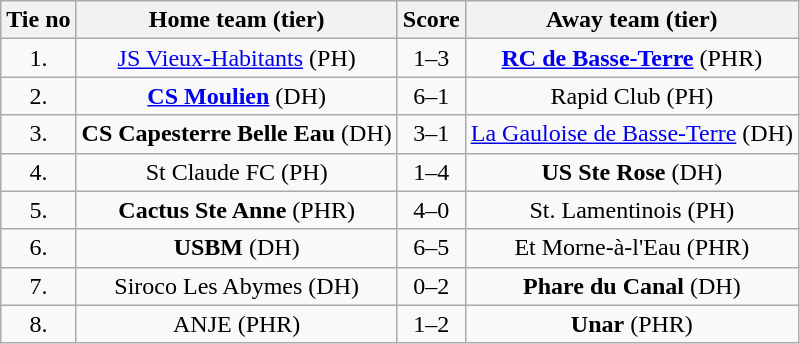<table class="wikitable" style="text-align: center">
<tr>
<th>Tie no</th>
<th>Home team (tier)</th>
<th>Score</th>
<th>Away team (tier)</th>
</tr>
<tr>
<td>1.</td>
<td> <a href='#'>JS Vieux-Habitants</a> (PH)</td>
<td>1–3</td>
<td><strong><a href='#'>RC de Basse-Terre</a></strong> (PHR) </td>
</tr>
<tr>
<td>2.</td>
<td> <strong><a href='#'>CS Moulien</a></strong> (DH)</td>
<td>6–1</td>
<td>Rapid Club (PH) </td>
</tr>
<tr>
<td>3.</td>
<td> <strong>CS Capesterre Belle Eau</strong> (DH)</td>
<td>3–1</td>
<td><a href='#'>La Gauloise de Basse-Terre</a> (DH) </td>
</tr>
<tr>
<td>4.</td>
<td> St Claude FC (PH)</td>
<td>1–4</td>
<td><strong>US Ste Rose</strong> (DH) </td>
</tr>
<tr>
<td>5.</td>
<td> <strong>Cactus Ste Anne</strong> (PHR)</td>
<td>4–0</td>
<td>St. Lamentinois (PH) </td>
</tr>
<tr>
<td>6.</td>
<td> <strong>USBM</strong> (DH)</td>
<td>6–5</td>
<td>Et Morne-à-l'Eau (PHR) </td>
</tr>
<tr>
<td>7.</td>
<td> Siroco Les Abymes (DH)</td>
<td>0–2</td>
<td><strong>Phare du Canal</strong> (DH) </td>
</tr>
<tr>
<td>8.</td>
<td> ANJE (PHR)</td>
<td>1–2</td>
<td><strong>Unar</strong> (PHR) </td>
</tr>
</table>
